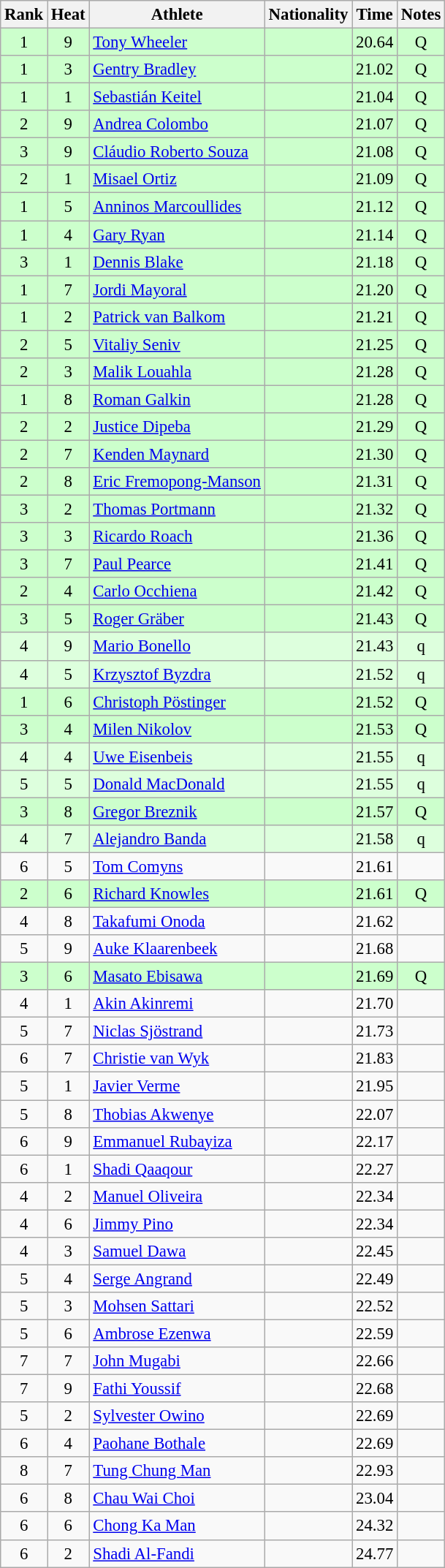<table class="wikitable sortable" style="text-align:center;font-size:95%">
<tr>
<th>Rank</th>
<th>Heat</th>
<th>Athlete</th>
<th>Nationality</th>
<th>Time</th>
<th>Notes</th>
</tr>
<tr bgcolor=ccffcc>
<td>1</td>
<td>9</td>
<td align="left"><a href='#'>Tony Wheeler</a></td>
<td align=left></td>
<td>20.64</td>
<td>Q</td>
</tr>
<tr bgcolor=ccffcc>
<td>1</td>
<td>3</td>
<td align="left"><a href='#'>Gentry Bradley</a></td>
<td align=left></td>
<td>21.02</td>
<td>Q</td>
</tr>
<tr bgcolor=ccffcc>
<td>1</td>
<td>1</td>
<td align="left"><a href='#'>Sebastián Keitel</a></td>
<td align=left></td>
<td>21.04</td>
<td>Q</td>
</tr>
<tr bgcolor=ccffcc>
<td>2</td>
<td>9</td>
<td align="left"><a href='#'>Andrea Colombo</a></td>
<td align=left></td>
<td>21.07</td>
<td>Q</td>
</tr>
<tr bgcolor=ccffcc>
<td>3</td>
<td>9</td>
<td align="left"><a href='#'>Cláudio Roberto Souza</a></td>
<td align=left></td>
<td>21.08</td>
<td>Q</td>
</tr>
<tr bgcolor=ccffcc>
<td>2</td>
<td>1</td>
<td align="left"><a href='#'>Misael Ortiz</a></td>
<td align=left></td>
<td>21.09</td>
<td>Q</td>
</tr>
<tr bgcolor=ccffcc>
<td>1</td>
<td>5</td>
<td align="left"><a href='#'>Anninos Marcoullides</a></td>
<td align=left></td>
<td>21.12</td>
<td>Q</td>
</tr>
<tr bgcolor=ccffcc>
<td>1</td>
<td>4</td>
<td align="left"><a href='#'>Gary Ryan</a></td>
<td align=left></td>
<td>21.14</td>
<td>Q</td>
</tr>
<tr bgcolor=ccffcc>
<td>3</td>
<td>1</td>
<td align="left"><a href='#'>Dennis Blake</a></td>
<td align=left></td>
<td>21.18</td>
<td>Q</td>
</tr>
<tr bgcolor=ccffcc>
<td>1</td>
<td>7</td>
<td align="left"><a href='#'>Jordi Mayoral</a></td>
<td align=left></td>
<td>21.20</td>
<td>Q</td>
</tr>
<tr bgcolor=ccffcc>
<td>1</td>
<td>2</td>
<td align="left"><a href='#'>Patrick van Balkom</a></td>
<td align=left></td>
<td>21.21</td>
<td>Q</td>
</tr>
<tr bgcolor=ccffcc>
<td>2</td>
<td>5</td>
<td align="left"><a href='#'>Vitaliy Seniv</a></td>
<td align=left></td>
<td>21.25</td>
<td>Q</td>
</tr>
<tr bgcolor=ccffcc>
<td>2</td>
<td>3</td>
<td align="left"><a href='#'>Malik Louahla</a></td>
<td align=left></td>
<td>21.28</td>
<td>Q</td>
</tr>
<tr bgcolor=ccffcc>
<td>1</td>
<td>8</td>
<td align="left"><a href='#'>Roman Galkin</a></td>
<td align=left></td>
<td>21.28</td>
<td>Q</td>
</tr>
<tr bgcolor=ccffcc>
<td>2</td>
<td>2</td>
<td align="left"><a href='#'>Justice Dipeba</a></td>
<td align=left></td>
<td>21.29</td>
<td>Q</td>
</tr>
<tr bgcolor=ccffcc>
<td>2</td>
<td>7</td>
<td align="left"><a href='#'>Kenden Maynard</a></td>
<td align=left></td>
<td>21.30</td>
<td>Q</td>
</tr>
<tr bgcolor=ccffcc>
<td>2</td>
<td>8</td>
<td align=left><a href='#'>Eric Fremopong-Manson</a></td>
<td align=left></td>
<td>21.31</td>
<td>Q</td>
</tr>
<tr bgcolor=ccffcc>
<td>3</td>
<td>2</td>
<td align="left"><a href='#'>Thomas Portmann</a></td>
<td align=left></td>
<td>21.32</td>
<td>Q</td>
</tr>
<tr bgcolor=ccffcc>
<td>3</td>
<td>3</td>
<td align="left"><a href='#'>Ricardo Roach</a></td>
<td align=left></td>
<td>21.36</td>
<td>Q</td>
</tr>
<tr bgcolor=ccffcc>
<td>3</td>
<td>7</td>
<td align="left"><a href='#'>Paul Pearce</a></td>
<td align=left></td>
<td>21.41</td>
<td>Q</td>
</tr>
<tr bgcolor=ccffcc>
<td>2</td>
<td>4</td>
<td align="left"><a href='#'>Carlo Occhiena</a></td>
<td align=left></td>
<td>21.42</td>
<td>Q</td>
</tr>
<tr bgcolor=ccffcc>
<td>3</td>
<td>5</td>
<td align="left"><a href='#'>Roger Gräber</a></td>
<td align=left></td>
<td>21.43</td>
<td>Q</td>
</tr>
<tr bgcolor=ddffdd>
<td>4</td>
<td>9</td>
<td align="left"><a href='#'>Mario Bonello</a></td>
<td align=left></td>
<td>21.43</td>
<td>q</td>
</tr>
<tr bgcolor=ddffdd>
<td>4</td>
<td>5</td>
<td align="left"><a href='#'>Krzysztof Byzdra</a></td>
<td align=left></td>
<td>21.52</td>
<td>q</td>
</tr>
<tr bgcolor=ccffcc>
<td>1</td>
<td>6</td>
<td align="left"><a href='#'>Christoph Pöstinger</a></td>
<td align=left></td>
<td>21.52</td>
<td>Q</td>
</tr>
<tr bgcolor=ccffcc>
<td>3</td>
<td>4</td>
<td align="left"><a href='#'>Milen Nikolov</a></td>
<td align=left></td>
<td>21.53</td>
<td>Q</td>
</tr>
<tr bgcolor=ddffdd>
<td>4</td>
<td>4</td>
<td align="left"><a href='#'>Uwe Eisenbeis</a></td>
<td align=left></td>
<td>21.55</td>
<td>q</td>
</tr>
<tr bgcolor=ddffdd>
<td>5</td>
<td>5</td>
<td align="left"><a href='#'>Donald MacDonald</a></td>
<td align=left></td>
<td>21.55</td>
<td>q</td>
</tr>
<tr bgcolor=ccffcc>
<td>3</td>
<td>8</td>
<td align=left><a href='#'>Gregor Breznik</a></td>
<td align=left></td>
<td>21.57</td>
<td>Q</td>
</tr>
<tr bgcolor=ddffdd>
<td>4</td>
<td>7</td>
<td align="left"><a href='#'>Alejandro Banda</a></td>
<td align=left></td>
<td>21.58</td>
<td>q</td>
</tr>
<tr>
<td>6</td>
<td>5</td>
<td align="left"><a href='#'>Tom Comyns</a></td>
<td align=left></td>
<td>21.61</td>
<td></td>
</tr>
<tr bgcolor=ccffcc>
<td>2</td>
<td>6</td>
<td align="left"><a href='#'>Richard Knowles</a></td>
<td align=left></td>
<td>21.61</td>
<td>Q</td>
</tr>
<tr>
<td>4</td>
<td>8</td>
<td align="left"><a href='#'>Takafumi Onoda</a></td>
<td align=left></td>
<td>21.62</td>
<td></td>
</tr>
<tr>
<td>5</td>
<td>9</td>
<td align="left"><a href='#'>Auke Klaarenbeek</a></td>
<td align=left></td>
<td>21.68</td>
<td></td>
</tr>
<tr bgcolor=ccffcc>
<td>3</td>
<td>6</td>
<td align="left"><a href='#'>Masato Ebisawa</a></td>
<td align=left></td>
<td>21.69</td>
<td>Q</td>
</tr>
<tr>
<td>4</td>
<td>1</td>
<td align="left"><a href='#'>Akin Akinremi</a></td>
<td align=left></td>
<td>21.70</td>
<td></td>
</tr>
<tr>
<td>5</td>
<td>7</td>
<td align="left"><a href='#'>Niclas Sjöstrand</a></td>
<td align=left></td>
<td>21.73</td>
<td></td>
</tr>
<tr>
<td>6</td>
<td>7</td>
<td align="left"><a href='#'>Christie van Wyk</a></td>
<td align=left></td>
<td>21.83</td>
<td></td>
</tr>
<tr>
<td>5</td>
<td>1</td>
<td align="left"><a href='#'>Javier Verme</a></td>
<td align=left></td>
<td>21.95</td>
<td></td>
</tr>
<tr>
<td>5</td>
<td>8</td>
<td align="left"><a href='#'>Thobias Akwenye</a></td>
<td align=left></td>
<td>22.07</td>
<td></td>
</tr>
<tr>
<td>6</td>
<td>9</td>
<td align="left"><a href='#'>Emmanuel Rubayiza</a></td>
<td align=left></td>
<td>22.17</td>
<td></td>
</tr>
<tr>
<td>6</td>
<td>1</td>
<td align="left"><a href='#'>Shadi Qaaqour</a></td>
<td align=left></td>
<td>22.27</td>
<td></td>
</tr>
<tr>
<td>4</td>
<td>2</td>
<td align="left"><a href='#'>Manuel Oliveira</a></td>
<td align=left></td>
<td>22.34</td>
<td></td>
</tr>
<tr>
<td>4</td>
<td>6</td>
<td align="left"><a href='#'>Jimmy Pino</a></td>
<td align=left></td>
<td>22.34</td>
<td></td>
</tr>
<tr>
<td>4</td>
<td>3</td>
<td align="left"><a href='#'>Samuel Dawa</a></td>
<td align=left></td>
<td>22.45</td>
<td></td>
</tr>
<tr>
<td>5</td>
<td>4</td>
<td align="left"><a href='#'>Serge Angrand</a></td>
<td align=left></td>
<td>22.49</td>
<td></td>
</tr>
<tr>
<td>5</td>
<td>3</td>
<td align="left"><a href='#'>Mohsen Sattari</a></td>
<td align=left></td>
<td>22.52</td>
<td></td>
</tr>
<tr>
<td>5</td>
<td>6</td>
<td align="left"><a href='#'>Ambrose Ezenwa</a></td>
<td align=left></td>
<td>22.59</td>
<td></td>
</tr>
<tr>
<td>7</td>
<td>7</td>
<td align="left"><a href='#'>John Mugabi</a></td>
<td align=left></td>
<td>22.66</td>
<td></td>
</tr>
<tr>
<td>7</td>
<td>9</td>
<td align="left"><a href='#'>Fathi Youssif</a></td>
<td align=left></td>
<td>22.68</td>
<td></td>
</tr>
<tr>
<td>5</td>
<td>2</td>
<td align="left"><a href='#'>Sylvester Owino</a></td>
<td align=left></td>
<td>22.69</td>
<td></td>
</tr>
<tr>
<td>6</td>
<td>4</td>
<td align="left"><a href='#'>Paohane Bothale</a></td>
<td align=left></td>
<td>22.69</td>
<td></td>
</tr>
<tr>
<td>8</td>
<td>7</td>
<td align="left"><a href='#'>Tung Chung Man</a></td>
<td align=left></td>
<td>22.93</td>
<td></td>
</tr>
<tr>
<td>6</td>
<td>8</td>
<td align="left"><a href='#'>Chau Wai Choi</a></td>
<td align=left></td>
<td>23.04</td>
<td></td>
</tr>
<tr>
<td>6</td>
<td>6</td>
<td align="left"><a href='#'>Chong Ka Man</a></td>
<td align=left></td>
<td>24.32</td>
<td></td>
</tr>
<tr>
<td>6</td>
<td>2</td>
<td align="left"><a href='#'>Shadi Al-Fandi</a></td>
<td align=left></td>
<td>24.77</td>
<td></td>
</tr>
</table>
